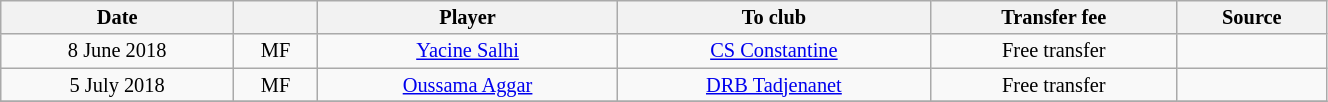<table class="wikitable sortable" style="width:70%; text-align:center; font-size:85%; text-align:centre;">
<tr>
<th>Date</th>
<th></th>
<th>Player</th>
<th>To club</th>
<th>Transfer fee</th>
<th>Source</th>
</tr>
<tr>
<td>8 June 2018</td>
<td>MF</td>
<td> <a href='#'>Yacine Salhi</a></td>
<td><a href='#'>CS Constantine</a></td>
<td>Free transfer</td>
<td></td>
</tr>
<tr>
<td>5 July 2018</td>
<td>MF</td>
<td> <a href='#'>Oussama Aggar</a></td>
<td><a href='#'>DRB Tadjenanet</a></td>
<td>Free transfer</td>
<td></td>
</tr>
<tr>
</tr>
</table>
